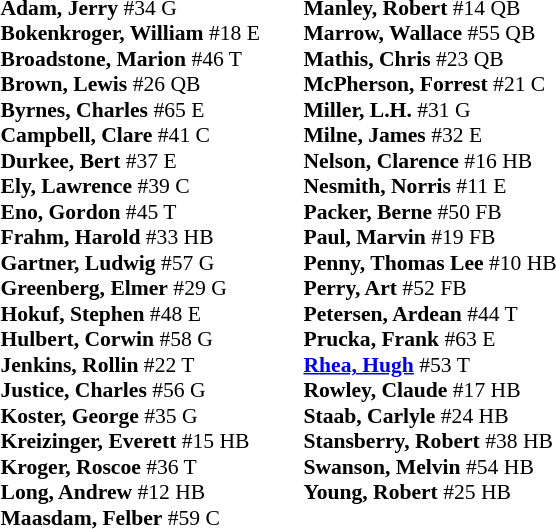<table class="toccolours" style="border-collapse:collapse; font-size:90%;">
<tr>
<td colspan="7" align="center"></td>
</tr>
<tr>
<td colspan=7 align="right"></td>
</tr>
<tr>
<td valign="top"><br><strong>Adam, Jerry</strong> #34 G<br>
<strong>Bokenkroger, William</strong> #18 E<br>
<strong>Broadstone, Marion</strong> #46 T<br>
<strong>Brown, Lewis</strong> #26 QB<br>
<strong>Byrnes, Charles</strong> #65 E<br>
<strong>Campbell, Clare</strong> #41 C<br>
<strong>Durkee, Bert</strong> #37 E<br>
<strong>Ely, Lawrence</strong> #39 C<br>
<strong>Eno, Gordon</strong> #45 T<br>
<strong>Frahm, Harold</strong> #33 HB<br>
<strong>Gartner, Ludwig</strong> #57 G<br>
<strong>Greenberg, Elmer</strong> #29 G<br>
<strong>Hokuf, Stephen</strong> #48 E<br>
<strong>Hulbert, Corwin</strong> #58 G<br>
<strong>Jenkins, Rollin</strong> #22 T<br>
<strong>Justice, Charles</strong> #56 G<br>
<strong>Koster, George</strong> #35 G<br>
<strong>Kreizinger, Everett</strong> #15 HB<br>
<strong>Kroger, Roscoe</strong> #36 T<br>
<strong>Long, Andrew</strong> #12 HB<br>
<strong>Maasdam, Felber</strong> #59 C</td>
<td width="25"> </td>
<td valign="top"><br><strong>Manley, Robert</strong> #14 QB<br>
<strong>Marrow, Wallace</strong> #55 QB<br>
<strong>Mathis, Chris</strong> #23 QB<br>
<strong>McPherson, Forrest</strong> #21 C<br>
<strong>Miller, L.H.</strong> #31 G<br>
<strong>Milne, James</strong> #32 E<br>
<strong>Nelson, Clarence</strong> #16 HB<br>
<strong>Nesmith, Norris</strong> #11 E<br>
<strong>Packer, Berne</strong> #50 FB<br>
<strong>Paul, Marvin</strong> #19 FB<br>
<strong>Penny, Thomas Lee</strong> #10 HB<br>
<strong>Perry, Art</strong> #52 FB<br>
<strong>Petersen, Ardean</strong> #44 T<br>
<strong>Prucka, Frank</strong> #63 E<br>
<strong><a href='#'>Rhea, Hugh</a></strong> #53 T<br>
<strong>Rowley, Claude</strong> #17 HB<br>
<strong>Staab, Carlyle</strong> #24 HB<br>
<strong>Stansberry, Robert</strong> #38 HB<br>
<strong>Swanson, Melvin</strong> #54 HB<br>
<strong>Young, Robert</strong> #25 HB</td>
</tr>
</table>
